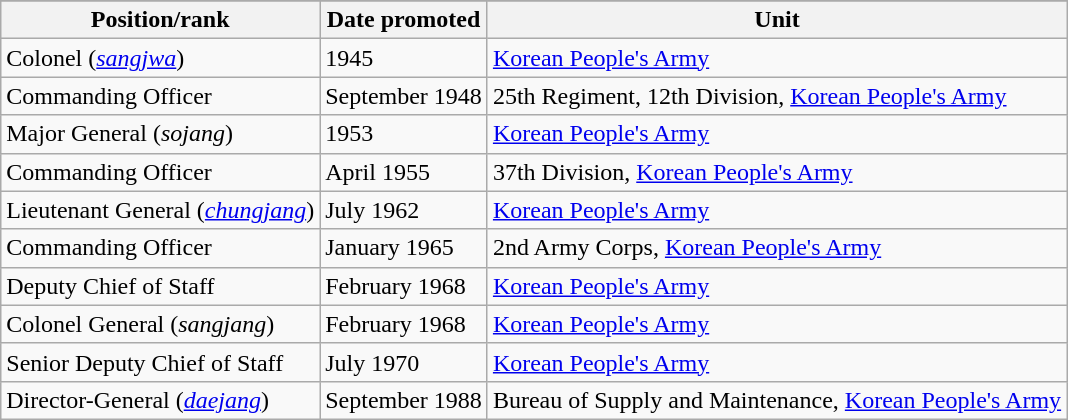<table class="wikitable">
<tr>
</tr>
<tr>
<th scope=col>Position/rank</th>
<th scope=col>Date promoted</th>
<th scope=col>Unit</th>
</tr>
<tr>
<td>Colonel (<em><a href='#'>sangjwa</a></em>)</td>
<td>1945</td>
<td><a href='#'>Korean People's Army</a></td>
</tr>
<tr>
<td>Commanding Officer</td>
<td>September 1948</td>
<td>25th Regiment, 12th Division, <a href='#'>Korean People's Army</a></td>
</tr>
<tr>
<td>Major General (<em>sojang</em>)</td>
<td>1953</td>
<td><a href='#'>Korean People's Army</a></td>
</tr>
<tr>
<td>Commanding Officer</td>
<td>April 1955</td>
<td>37th Division, <a href='#'>Korean People's Army</a></td>
</tr>
<tr>
<td>Lieutenant General (<em><a href='#'>chungjang</a></em>)</td>
<td>July 1962</td>
<td><a href='#'>Korean People's Army</a></td>
</tr>
<tr>
<td>Commanding Officer</td>
<td>January 1965</td>
<td>2nd Army Corps, <a href='#'>Korean People's Army</a></td>
</tr>
<tr>
<td>Deputy Chief of Staff</td>
<td>February 1968</td>
<td><a href='#'>Korean People's Army</a></td>
</tr>
<tr>
<td>Colonel General (<em>sangjang</em>)</td>
<td>February 1968</td>
<td><a href='#'>Korean People's Army</a></td>
</tr>
<tr>
<td>Senior Deputy Chief of Staff</td>
<td>July 1970</td>
<td><a href='#'>Korean People's Army</a></td>
</tr>
<tr>
<td>Director-General (<em><a href='#'>daejang</a></em>)</td>
<td>September 1988</td>
<td>Bureau of Supply and Maintenance, <a href='#'>Korean People's Army</a></td>
</tr>
</table>
